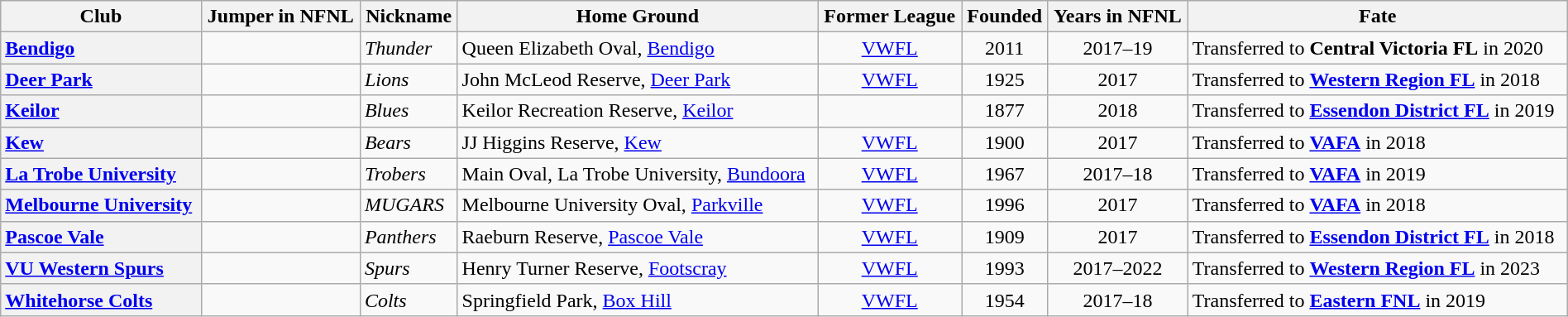<table class="wikitable sortable" style="width:100%">
<tr>
<th>Club</th>
<th>Jumper in NFNL</th>
<th>Nickname</th>
<th>Home Ground</th>
<th>Former League</th>
<th>Founded</th>
<th>Years in NFNL</th>
<th>Fate</th>
</tr>
<tr>
<th style="text-align:left"><a href='#'>Bendigo</a></th>
<td></td>
<td><em>Thunder</em></td>
<td>Queen Elizabeth Oval, <a href='#'>Bendigo</a></td>
<td align="center"><a href='#'>VWFL</a></td>
<td align="center">2011</td>
<td align="center">2017–19</td>
<td>Transferred to <strong>Central Victoria FL</strong> in 2020</td>
</tr>
<tr>
<th style="text-align:left"><a href='#'>Deer Park</a></th>
<td></td>
<td><em>Lions</em></td>
<td>John McLeod Reserve, <a href='#'>Deer Park</a></td>
<td align="center"><a href='#'>VWFL</a></td>
<td align="center">1925</td>
<td align="center">2017</td>
<td>Transferred to <a href='#'><strong>Western Region FL</strong></a> in 2018</td>
</tr>
<tr>
<th style="text-align:left"><a href='#'>Keilor</a></th>
<td></td>
<td><em>Blues</em></td>
<td>Keilor Recreation Reserve, <a href='#'>Keilor</a></td>
<td align="center"></td>
<td align="center">1877</td>
<td align="center">2018</td>
<td>Transferred to <a href='#'><strong>Essendon District FL</strong></a> in 2019</td>
</tr>
<tr>
<th style="text-align:left"><a href='#'>Kew</a></th>
<td></td>
<td><em>Bears</em></td>
<td>JJ Higgins Reserve, <a href='#'>Kew</a></td>
<td align="center"><a href='#'>VWFL</a></td>
<td align="center">1900</td>
<td align="center">2017</td>
<td>Transferred to <a href='#'><strong>VAFA</strong></a> in 2018</td>
</tr>
<tr>
<th style="text-align:left"><a href='#'>La Trobe University</a></th>
<td></td>
<td><em>Trobers</em></td>
<td>Main Oval, La Trobe University, <a href='#'>Bundoora</a></td>
<td align="center"><a href='#'>VWFL</a></td>
<td align="center">1967</td>
<td align="center">2017–18</td>
<td>Transferred to <a href='#'><strong>VAFA</strong></a> in 2019</td>
</tr>
<tr>
<th style="text-align:left"><a href='#'>Melbourne University</a></th>
<td></td>
<td><em>MUGARS</em></td>
<td>Melbourne University Oval, <a href='#'>Parkville</a></td>
<td align="center"><a href='#'>VWFL</a></td>
<td align="center">1996</td>
<td align="center">2017</td>
<td>Transferred to <a href='#'><strong>VAFA</strong></a> in 2018</td>
</tr>
<tr>
<th style="text-align:left"><a href='#'>Pascoe Vale</a></th>
<td></td>
<td><em>Panthers</em></td>
<td>Raeburn Reserve, <a href='#'>Pascoe Vale</a></td>
<td align="center"><a href='#'>VWFL</a></td>
<td align="center">1909</td>
<td align="center">2017</td>
<td>Transferred to <a href='#'><strong>Essendon District FL</strong></a> in 2018</td>
</tr>
<tr>
<th style="text-align:left"><a href='#'>VU Western Spurs</a></th>
<td></td>
<td><em>Spurs</em></td>
<td>Henry Turner Reserve, <a href='#'>Footscray</a></td>
<td align="center"><a href='#'>VWFL</a></td>
<td align="center">1993</td>
<td align="center">2017–2022</td>
<td>Transferred to <a href='#'><strong>Western Region FL</strong></a> in 2023</td>
</tr>
<tr>
<th style="text-align:left"><a href='#'>Whitehorse Colts</a></th>
<td></td>
<td><em>Colts</em></td>
<td>Springfield Park, <a href='#'>Box Hill</a></td>
<td align="center"><a href='#'>VWFL</a></td>
<td align="center">1954</td>
<td align="center">2017–18</td>
<td>Transferred to <a href='#'><strong>Eastern FNL</strong></a> in 2019</td>
</tr>
</table>
